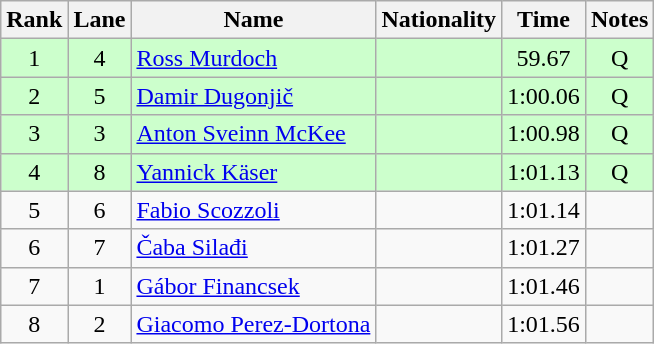<table class="wikitable sortable" style="text-align:center">
<tr>
<th>Rank</th>
<th>Lane</th>
<th>Name</th>
<th>Nationality</th>
<th>Time</th>
<th>Notes</th>
</tr>
<tr bgcolor=ccffcc>
<td>1</td>
<td>4</td>
<td align=left><a href='#'>Ross Murdoch</a></td>
<td align=left></td>
<td>59.67</td>
<td>Q</td>
</tr>
<tr bgcolor=ccffcc>
<td>2</td>
<td>5</td>
<td align=left><a href='#'>Damir Dugonjič</a></td>
<td align=left></td>
<td>1:00.06</td>
<td>Q</td>
</tr>
<tr bgcolor=ccffcc>
<td>3</td>
<td>3</td>
<td align=left><a href='#'>Anton Sveinn McKee</a></td>
<td align=left></td>
<td>1:00.98</td>
<td>Q</td>
</tr>
<tr bgcolor=ccffcc>
<td>4</td>
<td>8</td>
<td align=left><a href='#'>Yannick Käser</a></td>
<td align=left></td>
<td>1:01.13</td>
<td>Q</td>
</tr>
<tr>
<td>5</td>
<td>6</td>
<td align=left><a href='#'>Fabio Scozzoli</a></td>
<td align=left></td>
<td>1:01.14</td>
<td></td>
</tr>
<tr>
<td>6</td>
<td>7</td>
<td align=left><a href='#'>Čaba Silađi</a></td>
<td align=left></td>
<td>1:01.27</td>
<td></td>
</tr>
<tr>
<td>7</td>
<td>1</td>
<td align=left><a href='#'>Gábor Financsek</a></td>
<td align=left></td>
<td>1:01.46</td>
<td></td>
</tr>
<tr>
<td>8</td>
<td>2</td>
<td align=left><a href='#'>Giacomo Perez-Dortona</a></td>
<td align=left></td>
<td>1:01.56</td>
<td></td>
</tr>
</table>
